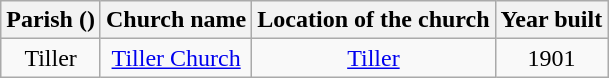<table class="wikitable" style="text-align:center">
<tr>
<th>Parish ()</th>
<th>Church name</th>
<th>Location of the church</th>
<th>Year built</th>
</tr>
<tr>
<td rowspan="1">Tiller</td>
<td><a href='#'>Tiller Church</a></td>
<td><a href='#'>Tiller</a></td>
<td>1901</td>
</tr>
</table>
